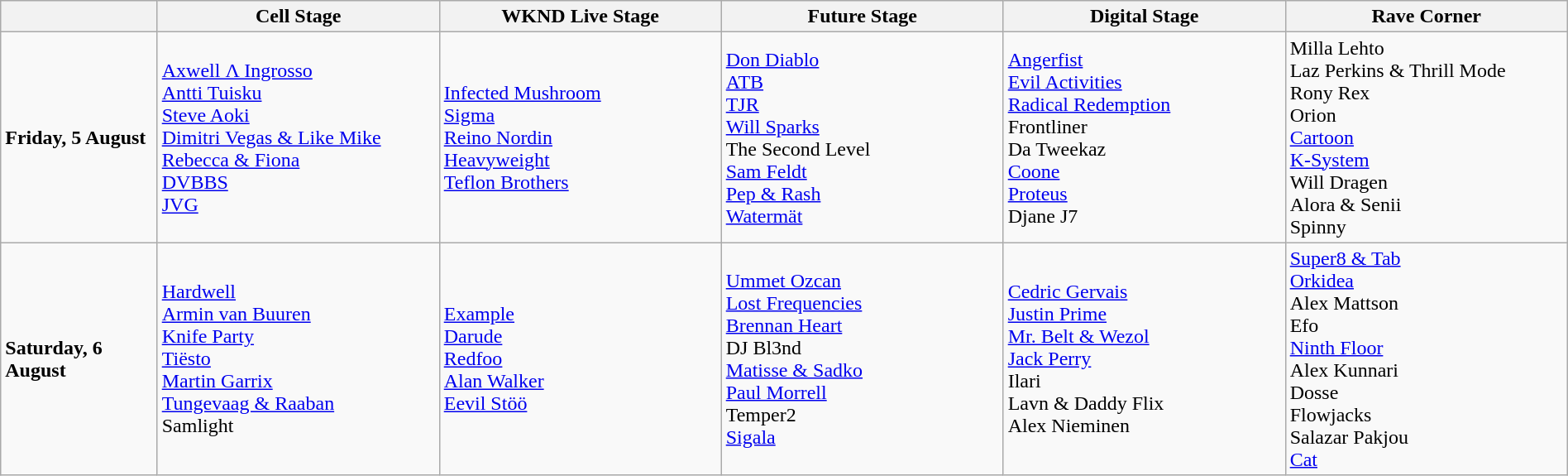<table class="wikitable" width="100%">
<tr>
<th width="10%"></th>
<th width="18%">Cell Stage</th>
<th width="18%">WKND Live Stage</th>
<th width="18%">Future Stage</th>
<th width="18%">Digital Stage</th>
<th width="18%">Rave Corner</th>
</tr>
<tr>
<td><strong>Friday, 5 August</strong></td>
<td><a href='#'>Axwell Λ Ingrosso</a><br><a href='#'>Antti Tuisku</a><br><a href='#'>Steve Aoki</a><br><a href='#'>Dimitri Vegas & Like Mike</a><br><a href='#'>Rebecca & Fiona</a><br><a href='#'>DVBBS</a><br><a href='#'>JVG</a><br></td>
<td><a href='#'>Infected Mushroom</a><br><a href='#'>Sigma</a><br><a href='#'>Reino Nordin</a><br><a href='#'>Heavyweight</a><br><a href='#'>Teflon Brothers</a><br></td>
<td><a href='#'>Don Diablo</a><br><a href='#'>ATB</a><br><a href='#'>TJR</a><br><a href='#'>Will Sparks</a><br>The Second Level<br><a href='#'>Sam Feldt</a><br><a href='#'>Pep & Rash</a><br><a href='#'>Watermät</a><br></td>
<td><a href='#'>Angerfist</a><br><a href='#'>Evil Activities</a><br><a href='#'>Radical Redemption</a><br>Frontliner<br>Da Tweekaz<br><a href='#'>Coone</a><br><a href='#'>Proteus</a><br>Djane J7<br></td>
<td>Milla Lehto<br>Laz Perkins & Thrill Mode<br>Rony Rex<br>Orion<br><a href='#'>Cartoon</a><br><a href='#'>K-System</a><br>Will Dragen<br>Alora & Senii<br>Spinny<br></td>
</tr>
<tr>
<td><strong>Saturday, 6 August</strong></td>
<td><a href='#'>Hardwell</a><br><a href='#'>Armin van Buuren</a><br><a href='#'>Knife Party</a><br><a href='#'>Tiësto</a><br><a href='#'>Martin Garrix</a><br><a href='#'>Tungevaag & Raaban</a><br>Samlight<br></td>
<td><a href='#'>Example</a><br><a href='#'>Darude</a><br><a href='#'>Redfoo</a><br><a href='#'>Alan Walker</a><br><a href='#'>Eevil Stöö</a><br></td>
<td><a href='#'>Ummet Ozcan</a><br><a href='#'>Lost Frequencies</a><br><a href='#'>Brennan Heart</a><br>DJ Bl3nd<br><a href='#'>Matisse & Sadko</a><br><a href='#'>Paul Morrell</a><br>Temper2<br><a href='#'>Sigala</a><br></td>
<td><a href='#'>Cedric Gervais</a><br><a href='#'>Justin Prime</a><br><a href='#'>Mr. Belt & Wezol</a><br><a href='#'>Jack Perry</a><br>Ilari<br>Lavn & Daddy Flix<br>Alex Nieminen<br></td>
<td><a href='#'>Super8 & Tab</a><br><a href='#'>Orkidea</a><br>Alex Mattson<br>Efo<br><a href='#'>Ninth Floor</a><br>Alex Kunnari<br>Dosse<br>Flowjacks<br>Salazar Pakjou<br><a href='#'>Cat</a><br></td>
</tr>
</table>
